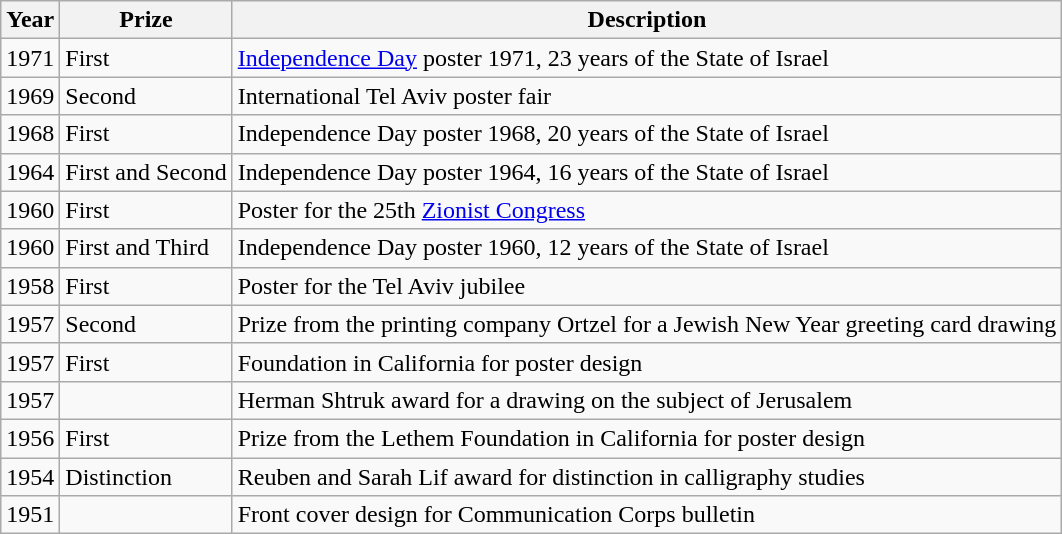<table class="wikitable sortable">
<tr>
<th>Year</th>
<th>Prize</th>
<th>Description</th>
</tr>
<tr>
<td>1971</td>
<td>First</td>
<td><a href='#'>Independence Day</a> poster 1971, 23 years of the State of Israel</td>
</tr>
<tr>
<td>1969</td>
<td>Second</td>
<td>International Tel Aviv poster fair</td>
</tr>
<tr>
<td>1968</td>
<td>First</td>
<td>Independence Day poster 1968, 20 years of the State of Israel</td>
</tr>
<tr>
<td>1964</td>
<td>First and Second</td>
<td>Independence Day poster 1964, 16 years of the State of Israel</td>
</tr>
<tr>
<td>1960</td>
<td>First</td>
<td>Poster for the 25th <a href='#'>Zionist Congress</a></td>
</tr>
<tr>
<td>1960</td>
<td>First and Third</td>
<td>Independence Day poster 1960, 12 years of the State of Israel</td>
</tr>
<tr>
<td>1958</td>
<td>First</td>
<td>Poster for the Tel Aviv jubilee</td>
</tr>
<tr>
<td>1957</td>
<td>Second</td>
<td>Prize from the printing company Ortzel for a Jewish New Year greeting card drawing</td>
</tr>
<tr>
<td>1957</td>
<td>First</td>
<td>Foundation in California for poster design</td>
</tr>
<tr>
<td>1957</td>
<td></td>
<td>Herman Shtruk award for a drawing on the subject of Jerusalem</td>
</tr>
<tr>
<td>1956</td>
<td>First</td>
<td>Prize from the Lethem Foundation in California for poster design</td>
</tr>
<tr>
<td>1954</td>
<td>Distinction</td>
<td>Reuben and Sarah Lif award for distinction in calligraphy studies</td>
</tr>
<tr>
<td>1951</td>
<td></td>
<td>Front cover design for Communication Corps bulletin</td>
</tr>
</table>
